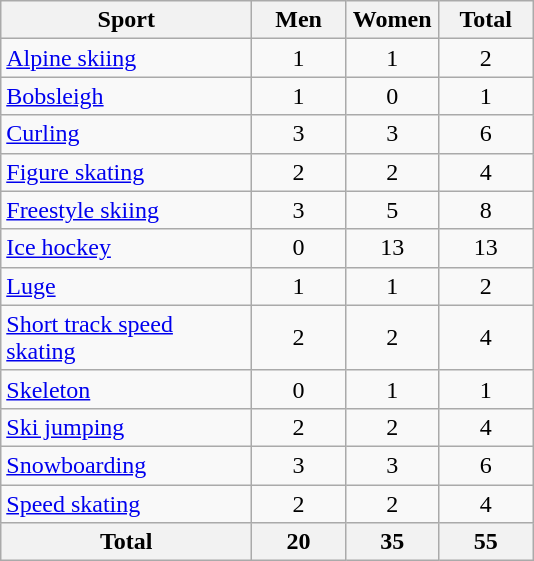<table class="wikitable sortable" style=text-align:center>
<tr>
<th width=160>Sport</th>
<th width=55>Men</th>
<th width=55>Women</th>
<th width=55>Total</th>
</tr>
<tr>
<td align=left><a href='#'>Alpine skiing</a></td>
<td>1</td>
<td>1</td>
<td>2</td>
</tr>
<tr>
<td align=left><a href='#'>Bobsleigh</a></td>
<td>1</td>
<td>0</td>
<td>1</td>
</tr>
<tr>
<td align=left><a href='#'>Curling</a></td>
<td>3</td>
<td>3</td>
<td>6</td>
</tr>
<tr>
<td align=left><a href='#'>Figure skating</a></td>
<td>2</td>
<td>2</td>
<td>4</td>
</tr>
<tr>
<td align=left><a href='#'>Freestyle skiing</a></td>
<td>3</td>
<td>5</td>
<td>8</td>
</tr>
<tr>
<td align=left><a href='#'>Ice hockey</a></td>
<td>0</td>
<td>13</td>
<td>13</td>
</tr>
<tr>
<td align=left><a href='#'>Luge</a></td>
<td>1</td>
<td>1</td>
<td>2</td>
</tr>
<tr>
<td align=left><a href='#'>Short track speed skating</a></td>
<td>2</td>
<td>2</td>
<td>4</td>
</tr>
<tr>
<td align=left><a href='#'>Skeleton</a></td>
<td>0</td>
<td>1</td>
<td>1</td>
</tr>
<tr>
<td align=left><a href='#'>Ski jumping</a></td>
<td>2</td>
<td>2</td>
<td>4</td>
</tr>
<tr>
<td align=left><a href='#'>Snowboarding</a></td>
<td>3</td>
<td>3</td>
<td>6</td>
</tr>
<tr>
<td align=left><a href='#'>Speed skating</a></td>
<td>2</td>
<td>2</td>
<td>4</td>
</tr>
<tr>
<th>Total</th>
<th>20</th>
<th>35</th>
<th>55</th>
</tr>
</table>
